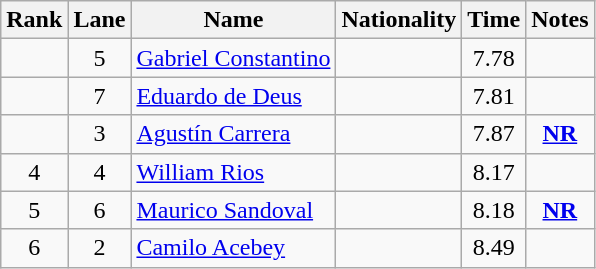<table class="wikitable sortable" style="text-align:center">
<tr>
<th>Rank</th>
<th>Lane</th>
<th>Name</th>
<th>Nationality</th>
<th>Time</th>
<th>Notes</th>
</tr>
<tr>
<td></td>
<td>5</td>
<td align=left><a href='#'>Gabriel Constantino</a></td>
<td align=left></td>
<td>7.78</td>
<td></td>
</tr>
<tr>
<td></td>
<td>7</td>
<td align=left><a href='#'>Eduardo de Deus</a></td>
<td align=left></td>
<td>7.81</td>
<td></td>
</tr>
<tr>
<td></td>
<td>3</td>
<td align=left><a href='#'>Agustín Carrera</a></td>
<td align=left></td>
<td>7.87</td>
<td><strong><a href='#'>NR</a></strong></td>
</tr>
<tr>
<td>4</td>
<td>4</td>
<td align=left><a href='#'>William Rios</a></td>
<td align=left></td>
<td>8.17</td>
<td></td>
</tr>
<tr>
<td>5</td>
<td>6</td>
<td align=left><a href='#'>Maurico Sandoval</a></td>
<td align=left></td>
<td>8.18</td>
<td><strong><a href='#'>NR</a></strong></td>
</tr>
<tr>
<td>6</td>
<td>2</td>
<td align=left><a href='#'>Camilo Acebey</a></td>
<td align=left></td>
<td>8.49</td>
<td></td>
</tr>
</table>
